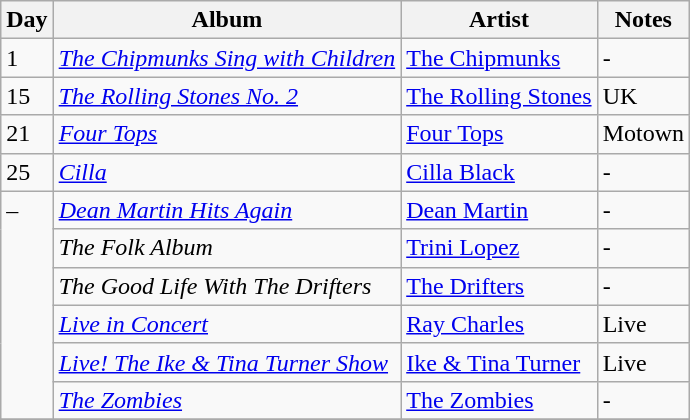<table class="wikitable">
<tr>
<th>Day</th>
<th>Album</th>
<th>Artist</th>
<th>Notes</th>
</tr>
<tr>
<td rowspan="1" valign="top">1</td>
<td><em><a href='#'>The Chipmunks Sing with Children</a></em></td>
<td><a href='#'>The Chipmunks</a></td>
<td>-</td>
</tr>
<tr>
<td rowspan="1" valign="top">15</td>
<td><em><a href='#'>The Rolling Stones No. 2</a></em></td>
<td><a href='#'>The Rolling Stones</a></td>
<td>UK</td>
</tr>
<tr>
<td rowspan="1" valign="top">21</td>
<td><em><a href='#'>Four Tops</a></em></td>
<td><a href='#'>Four Tops</a></td>
<td>Motown</td>
</tr>
<tr>
<td rowspan="1" valign="top">25</td>
<td><em><a href='#'>Cilla</a></em></td>
<td><a href='#'>Cilla Black</a></td>
<td>-</td>
</tr>
<tr>
<td rowspan="6" valign="top">–</td>
<td><em><a href='#'>Dean Martin Hits Again</a></em></td>
<td><a href='#'>Dean Martin</a></td>
<td>-</td>
</tr>
<tr>
<td><em>The Folk Album</em></td>
<td><a href='#'>Trini Lopez</a></td>
<td>-</td>
</tr>
<tr>
<td><em>The Good Life With The Drifters</em></td>
<td><a href='#'>The Drifters</a></td>
<td>-</td>
</tr>
<tr>
<td><em><a href='#'>Live in Concert</a></em></td>
<td><a href='#'>Ray Charles</a></td>
<td>Live</td>
</tr>
<tr>
<td><em><a href='#'>Live! The Ike & Tina Turner Show</a></em></td>
<td><a href='#'>Ike & Tina Turner</a></td>
<td>Live</td>
</tr>
<tr>
<td><em><a href='#'>The Zombies</a></em></td>
<td><a href='#'>The Zombies</a></td>
<td>-</td>
</tr>
<tr>
</tr>
</table>
